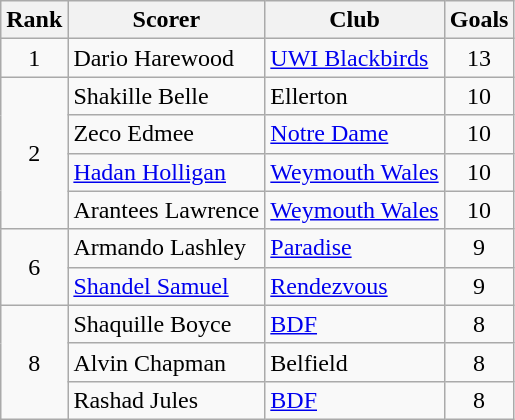<table class="wikitable" style="text-align:center">
<tr>
<th>Rank</th>
<th>Scorer</th>
<th>Club</th>
<th>Goals</th>
</tr>
<tr>
<td>1</td>
<td align="left"> Dario Harewood</td>
<td align="left"><a href='#'>UWI Blackbirds</a></td>
<td>13</td>
</tr>
<tr>
<td rowspan=4>2</td>
<td align="left"> Shakille Belle</td>
<td align="left">Ellerton</td>
<td>10</td>
</tr>
<tr>
<td align="left"> Zeco Edmee</td>
<td align="left"><a href='#'>Notre Dame</a></td>
<td>10</td>
</tr>
<tr>
<td align="left"> <a href='#'>Hadan Holligan</a></td>
<td align="left"><a href='#'>Weymouth Wales</a></td>
<td>10</td>
</tr>
<tr>
<td align="left"> Arantees Lawrence</td>
<td align="left"><a href='#'>Weymouth Wales</a></td>
<td>10</td>
</tr>
<tr>
<td rowspan=2>6</td>
<td align="left"> Armando Lashley</td>
<td align="left"><a href='#'>Paradise</a></td>
<td>9</td>
</tr>
<tr>
<td align="left"> <a href='#'>Shandel Samuel</a></td>
<td align="left"><a href='#'>Rendezvous</a></td>
<td>9</td>
</tr>
<tr>
<td rowspan=3>8</td>
<td align="left"> Shaquille Boyce</td>
<td align="left"><a href='#'>BDF</a></td>
<td>8</td>
</tr>
<tr>
<td align="left"> Alvin Chapman</td>
<td align="left">Belfield</td>
<td>8</td>
</tr>
<tr>
<td align="left"> Rashad Jules</td>
<td align="left"><a href='#'>BDF</a></td>
<td>8</td>
</tr>
</table>
